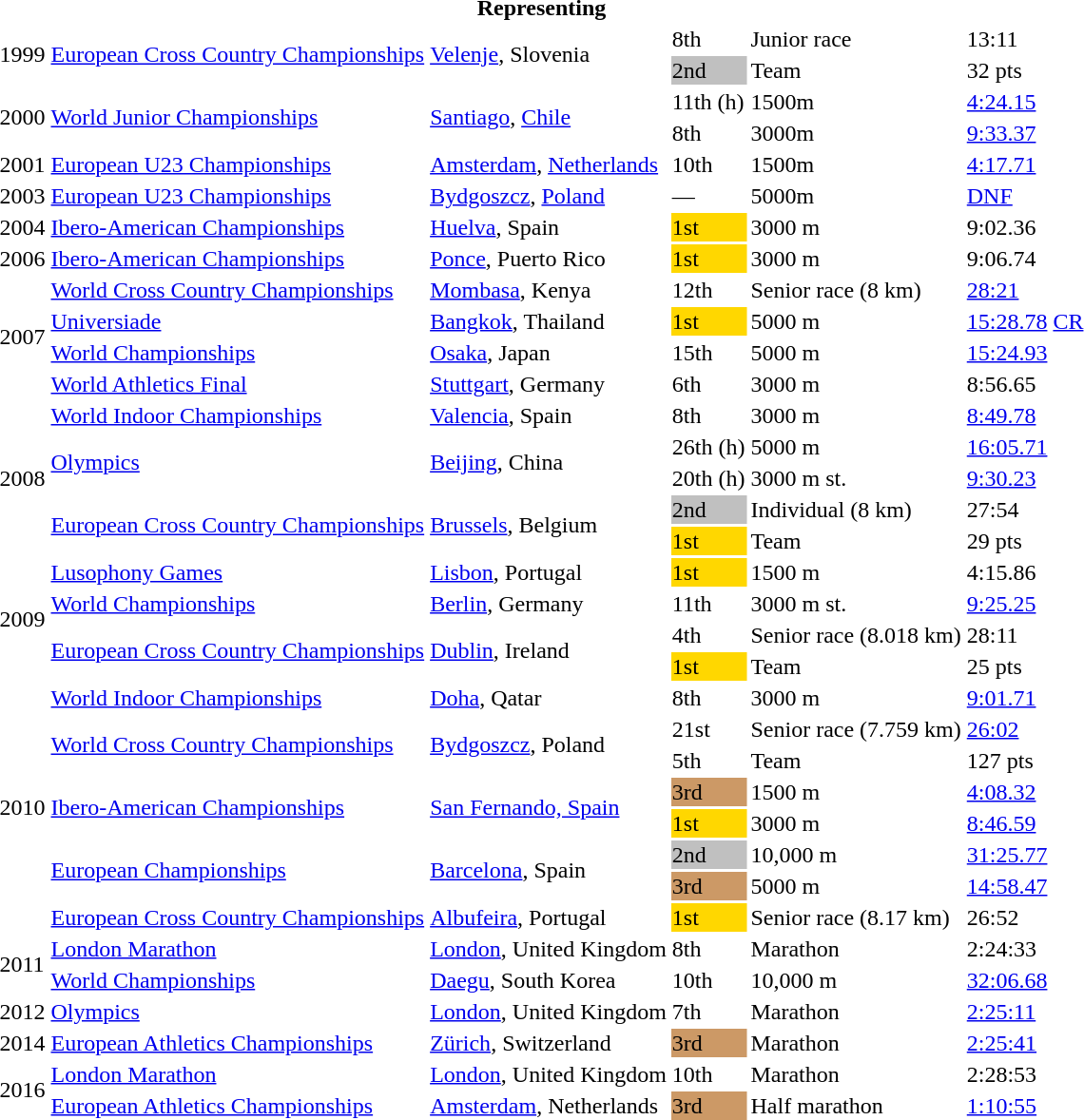<table>
<tr>
<th colspan=6>Representing </th>
</tr>
<tr>
<td rowspan=2>1999</td>
<td rowspan=2><a href='#'>European Cross Country Championships</a></td>
<td rowspan=2><a href='#'>Velenje</a>, Slovenia</td>
<td>8th</td>
<td>Junior race</td>
<td>13:11</td>
</tr>
<tr>
<td bgcolor=silver>2nd</td>
<td>Team</td>
<td>32 pts</td>
</tr>
<tr>
<td rowspan=2>2000</td>
<td rowspan=2><a href='#'>World Junior Championships</a></td>
<td rowspan=2><a href='#'>Santiago</a>, <a href='#'>Chile</a></td>
<td>11th (h)</td>
<td>1500m</td>
<td><a href='#'>4:24.15</a></td>
</tr>
<tr>
<td>8th</td>
<td>3000m</td>
<td><a href='#'>9:33.37</a></td>
</tr>
<tr>
<td>2001</td>
<td><a href='#'>European U23 Championships</a></td>
<td><a href='#'>Amsterdam</a>, <a href='#'>Netherlands</a></td>
<td>10th</td>
<td>1500m</td>
<td><a href='#'>4:17.71</a></td>
</tr>
<tr>
<td>2003</td>
<td><a href='#'>European U23 Championships</a></td>
<td><a href='#'>Bydgoszcz</a>, <a href='#'>Poland</a></td>
<td>—</td>
<td>5000m</td>
<td><a href='#'>DNF</a></td>
</tr>
<tr>
<td>2004</td>
<td><a href='#'>Ibero-American Championships</a></td>
<td><a href='#'>Huelva</a>, Spain</td>
<td bgcolor=gold>1st</td>
<td>3000 m</td>
<td>9:02.36</td>
</tr>
<tr>
<td>2006</td>
<td><a href='#'>Ibero-American Championships</a></td>
<td><a href='#'>Ponce</a>, Puerto Rico</td>
<td bgcolor=gold>1st</td>
<td>3000 m</td>
<td>9:06.74</td>
</tr>
<tr>
<td rowspan=4>2007</td>
<td><a href='#'>World Cross Country Championships</a></td>
<td><a href='#'>Mombasa</a>, Kenya</td>
<td>12th</td>
<td>Senior race (8 km)</td>
<td><a href='#'>28:21</a></td>
</tr>
<tr>
<td><a href='#'>Universiade</a></td>
<td><a href='#'>Bangkok</a>, Thailand</td>
<td bgcolor=gold>1st</td>
<td>5000 m</td>
<td><a href='#'>15:28.78</a> <a href='#'>CR</a></td>
</tr>
<tr>
<td><a href='#'>World Championships</a></td>
<td><a href='#'>Osaka</a>, Japan</td>
<td>15th</td>
<td>5000 m</td>
<td><a href='#'>15:24.93</a></td>
</tr>
<tr>
<td><a href='#'>World Athletics Final</a></td>
<td><a href='#'>Stuttgart</a>, Germany</td>
<td>6th</td>
<td>3000 m</td>
<td>8:56.65</td>
</tr>
<tr>
<td rowspan=5>2008</td>
<td><a href='#'>World Indoor Championships</a></td>
<td><a href='#'>Valencia</a>, Spain</td>
<td>8th</td>
<td>3000 m</td>
<td><a href='#'>8:49.78</a></td>
</tr>
<tr>
<td rowspan=2><a href='#'>Olympics</a></td>
<td rowspan=2><a href='#'>Beijing</a>, China</td>
<td>26th (h)</td>
<td>5000 m</td>
<td><a href='#'>16:05.71</a></td>
</tr>
<tr>
<td>20th (h)</td>
<td>3000 m st.</td>
<td><a href='#'>9:30.23</a></td>
</tr>
<tr>
<td rowspan=2><a href='#'>European Cross Country Championships</a></td>
<td rowspan=2><a href='#'>Brussels</a>, Belgium</td>
<td bgcolor=silver>2nd</td>
<td>Individual (8 km)</td>
<td>27:54</td>
</tr>
<tr>
<td bgcolor="gold">1st</td>
<td>Team</td>
<td>29 pts</td>
</tr>
<tr>
<td rowspan=4>2009</td>
<td><a href='#'>Lusophony Games</a></td>
<td><a href='#'>Lisbon</a>, Portugal</td>
<td bgcolor=gold>1st</td>
<td>1500 m</td>
<td>4:15.86</td>
</tr>
<tr>
<td><a href='#'>World Championships</a></td>
<td><a href='#'>Berlin</a>, Germany</td>
<td>11th</td>
<td>3000 m st.</td>
<td><a href='#'>9:25.25</a></td>
</tr>
<tr>
<td rowspan=2><a href='#'>European Cross Country Championships</a></td>
<td rowspan=2><a href='#'>Dublin</a>, Ireland</td>
<td>4th</td>
<td>Senior race (8.018 km)</td>
<td>28:11</td>
</tr>
<tr>
<td bgcolor=gold>1st</td>
<td>Team</td>
<td>25 pts</td>
</tr>
<tr>
<td rowspan=8>2010</td>
<td><a href='#'>World Indoor Championships</a></td>
<td><a href='#'>Doha</a>, Qatar</td>
<td>8th</td>
<td>3000 m</td>
<td><a href='#'>9:01.71</a></td>
</tr>
<tr>
<td rowspan=2><a href='#'>World Cross Country Championships</a></td>
<td rowspan=2><a href='#'>Bydgoszcz</a>, Poland</td>
<td>21st</td>
<td>Senior race (7.759 km)</td>
<td><a href='#'>26:02</a></td>
</tr>
<tr>
<td>5th</td>
<td>Team</td>
<td>127 pts</td>
</tr>
<tr>
<td rowspan=2><a href='#'>Ibero-American Championships</a></td>
<td rowspan=2><a href='#'>San Fernando, Spain</a></td>
<td bgcolor=cc9966>3rd</td>
<td>1500 m</td>
<td><a href='#'>4:08.32</a></td>
</tr>
<tr>
<td bgcolor=gold>1st</td>
<td>3000 m</td>
<td><a href='#'>8:46.59</a></td>
</tr>
<tr>
<td rowspan=2><a href='#'>European Championships</a></td>
<td rowspan=2><a href='#'>Barcelona</a>, Spain</td>
<td bgcolor=silver>2nd</td>
<td>10,000 m</td>
<td><a href='#'>31:25.77</a></td>
</tr>
<tr>
<td bgcolor=cc9966>3rd</td>
<td>5000 m</td>
<td><a href='#'>14:58.47</a></td>
</tr>
<tr>
<td><a href='#'>European Cross Country Championships</a></td>
<td><a href='#'>Albufeira</a>, Portugal</td>
<td bgcolor=gold>1st</td>
<td>Senior race (8.17 km)</td>
<td>26:52</td>
</tr>
<tr>
<td rowspan=2>2011</td>
<td><a href='#'>London Marathon</a></td>
<td><a href='#'>London</a>, United Kingdom</td>
<td>8th</td>
<td>Marathon</td>
<td>2:24:33</td>
</tr>
<tr>
<td><a href='#'>World Championships</a></td>
<td><a href='#'>Daegu</a>, South Korea</td>
<td>10th</td>
<td>10,000 m</td>
<td><a href='#'>32:06.68</a></td>
</tr>
<tr>
<td>2012</td>
<td><a href='#'>Olympics</a></td>
<td><a href='#'>London</a>, United Kingdom</td>
<td>7th</td>
<td>Marathon</td>
<td><a href='#'>2:25:11</a></td>
</tr>
<tr>
<td>2014</td>
<td><a href='#'>European Athletics Championships</a></td>
<td><a href='#'>Zürich</a>, Switzerland</td>
<td bgcolor=cc9966>3rd</td>
<td>Marathon</td>
<td><a href='#'>2:25:41</a></td>
</tr>
<tr>
<td rowspan=2>2016</td>
<td><a href='#'>London Marathon</a></td>
<td><a href='#'>London</a>, United Kingdom</td>
<td>10th</td>
<td>Marathon</td>
<td>2:28:53</td>
</tr>
<tr>
<td><a href='#'>European Athletics Championships</a></td>
<td><a href='#'>Amsterdam</a>, Netherlands</td>
<td bgcolor=cc9966>3rd</td>
<td>Half marathon</td>
<td><a href='#'>1:10:55</a></td>
</tr>
</table>
